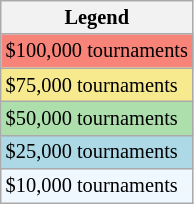<table class=wikitable style=font-size:85%>
<tr>
<th>Legend</th>
</tr>
<tr style="background:#f88379;">
<td>$100,000 tournaments</td>
</tr>
<tr style="background:#f7e98e;">
<td>$75,000 tournaments</td>
</tr>
<tr style="background:#addfad;">
<td>$50,000 tournaments</td>
</tr>
<tr style="background:lightblue;">
<td>$25,000 tournaments</td>
</tr>
<tr style="background:#f0f8ff;">
<td>$10,000 tournaments</td>
</tr>
</table>
